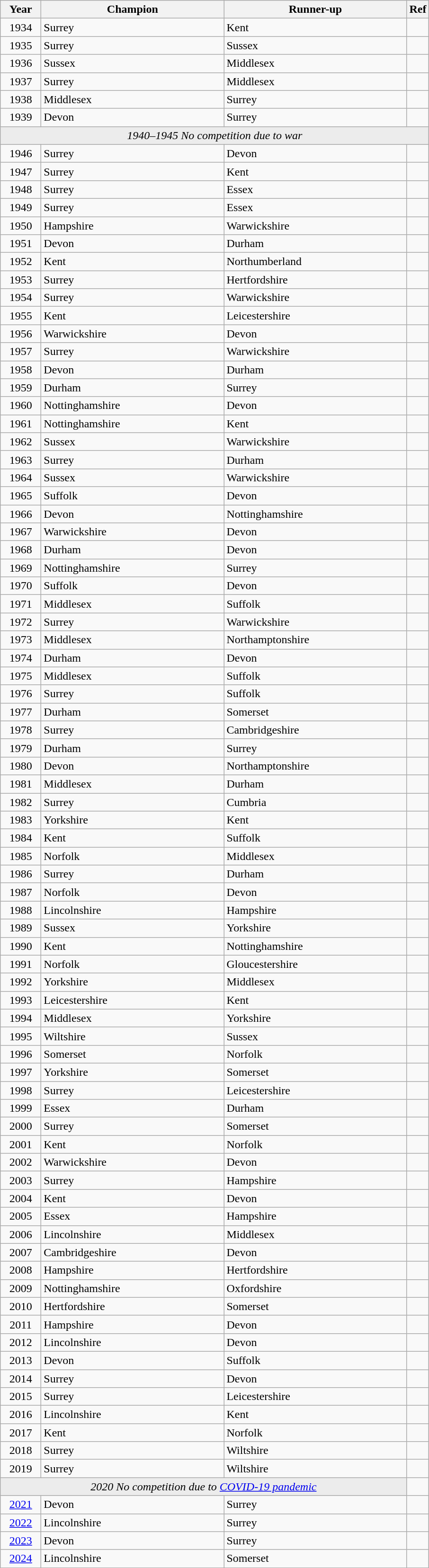<table class="wikitable">
<tr>
<th width="50">Year</th>
<th width="250">Champion</th>
<th width="250">Runner-up</th>
<th width="20">Ref</th>
</tr>
<tr>
<td align=center>1934</td>
<td>Surrey</td>
<td>Kent</td>
<td></td>
</tr>
<tr>
<td align=center>1935</td>
<td>Surrey</td>
<td>Sussex</td>
<td></td>
</tr>
<tr>
<td align=center>1936</td>
<td>Sussex</td>
<td>Middlesex</td>
<td></td>
</tr>
<tr>
<td align=center>1937</td>
<td>Surrey</td>
<td>Middlesex</td>
<td></td>
</tr>
<tr>
<td align=center>1938</td>
<td>Middlesex</td>
<td>Surrey</td>
<td></td>
</tr>
<tr>
<td align=center>1939</td>
<td>Devon</td>
<td>Surrey</td>
<td></td>
</tr>
<tr align=center>
<td colspan=9 bgcolor="ececec"><em>1940–1945 No competition due to war</em></td>
</tr>
<tr>
<td align=center>1946</td>
<td>Surrey</td>
<td>Devon</td>
<td></td>
</tr>
<tr>
<td align=center>1947</td>
<td>Surrey</td>
<td>Kent</td>
<td></td>
</tr>
<tr>
<td align=center>1948</td>
<td>Surrey</td>
<td>Essex</td>
<td></td>
</tr>
<tr>
<td align=center>1949</td>
<td>Surrey</td>
<td>Essex</td>
<td></td>
</tr>
<tr>
<td align=center>1950</td>
<td>Hampshire</td>
<td>Warwickshire</td>
<td></td>
</tr>
<tr>
<td align=center>1951</td>
<td>Devon</td>
<td>Durham</td>
<td></td>
</tr>
<tr>
<td align=center>1952</td>
<td>Kent</td>
<td>Northumberland</td>
<td></td>
</tr>
<tr>
<td align=center>1953</td>
<td>Surrey</td>
<td>Hertfordshire</td>
<td></td>
</tr>
<tr>
<td align=center>1954</td>
<td>Surrey</td>
<td>Warwickshire</td>
<td></td>
</tr>
<tr>
<td align=center>1955</td>
<td>Kent</td>
<td>Leicestershire</td>
<td></td>
</tr>
<tr>
<td align=center>1956</td>
<td>Warwickshire</td>
<td>Devon</td>
<td></td>
</tr>
<tr>
<td align=center>1957</td>
<td>Surrey</td>
<td>Warwickshire</td>
<td></td>
</tr>
<tr>
<td align=center>1958</td>
<td>Devon</td>
<td>Durham</td>
<td></td>
</tr>
<tr>
<td align=center>1959</td>
<td>Durham</td>
<td>Surrey</td>
<td></td>
</tr>
<tr>
<td align=center>1960</td>
<td>Nottinghamshire</td>
<td>Devon</td>
<td></td>
</tr>
<tr>
<td align=center>1961</td>
<td>Nottinghamshire</td>
<td>Kent</td>
<td></td>
</tr>
<tr>
<td align=center>1962</td>
<td>Sussex</td>
<td>Warwickshire</td>
<td></td>
</tr>
<tr>
<td align=center>1963</td>
<td>Surrey</td>
<td>Durham</td>
<td></td>
</tr>
<tr>
<td align=center>1964</td>
<td>Sussex</td>
<td>Warwickshire</td>
<td></td>
</tr>
<tr>
<td align=center>1965</td>
<td>Suffolk</td>
<td>Devon</td>
<td></td>
</tr>
<tr>
<td align=center>1966</td>
<td>Devon</td>
<td>Nottinghamshire</td>
<td></td>
</tr>
<tr>
<td align=center>1967</td>
<td>Warwickshire</td>
<td>Devon</td>
<td></td>
</tr>
<tr>
<td align=center>1968</td>
<td>Durham</td>
<td>Devon</td>
<td></td>
</tr>
<tr>
<td align=center>1969</td>
<td>Nottinghamshire</td>
<td>Surrey</td>
<td></td>
</tr>
<tr>
<td align=center>1970</td>
<td>Suffolk</td>
<td>Devon</td>
<td></td>
</tr>
<tr>
<td align=center>1971</td>
<td>Middlesex</td>
<td>Suffolk</td>
<td></td>
</tr>
<tr>
<td align=center>1972</td>
<td>Surrey</td>
<td>Warwickshire</td>
<td></td>
</tr>
<tr>
<td align=center>1973</td>
<td>Middlesex</td>
<td>Northamptonshire</td>
<td></td>
</tr>
<tr>
<td align=center>1974</td>
<td>Durham</td>
<td>Devon</td>
<td></td>
</tr>
<tr>
<td align=center>1975</td>
<td>Middlesex</td>
<td>Suffolk</td>
<td></td>
</tr>
<tr>
<td align=center>1976</td>
<td>Surrey</td>
<td>Suffolk</td>
<td></td>
</tr>
<tr>
<td align=center>1977</td>
<td>Durham</td>
<td>Somerset</td>
<td></td>
</tr>
<tr>
<td align=center>1978</td>
<td>Surrey</td>
<td>Cambridgeshire</td>
<td></td>
</tr>
<tr>
<td align=center>1979</td>
<td>Durham</td>
<td>Surrey</td>
<td></td>
</tr>
<tr>
<td align=center>1980</td>
<td>Devon</td>
<td>Northamptonshire</td>
<td></td>
</tr>
<tr>
<td align=center>1981</td>
<td>Middlesex</td>
<td>Durham</td>
<td></td>
</tr>
<tr>
<td align=center>1982</td>
<td>Surrey</td>
<td>Cumbria</td>
<td></td>
</tr>
<tr>
<td align=center>1983</td>
<td>Yorkshire</td>
<td>Kent</td>
<td></td>
</tr>
<tr>
<td align=center>1984</td>
<td>Kent</td>
<td>Suffolk</td>
<td></td>
</tr>
<tr>
<td align=center>1985</td>
<td>Norfolk</td>
<td>Middlesex</td>
<td></td>
</tr>
<tr>
<td align=center>1986</td>
<td>Surrey</td>
<td>Durham</td>
<td></td>
</tr>
<tr>
<td align=center>1987</td>
<td>Norfolk</td>
<td>Devon</td>
<td></td>
</tr>
<tr>
<td align=center>1988</td>
<td>Lincolnshire</td>
<td>Hampshire</td>
<td></td>
</tr>
<tr>
<td align=center>1989</td>
<td>Sussex</td>
<td>Yorkshire</td>
<td></td>
</tr>
<tr>
<td align=center>1990</td>
<td>Kent</td>
<td>Nottinghamshire</td>
<td></td>
</tr>
<tr>
<td align=center>1991</td>
<td>Norfolk</td>
<td>Gloucestershire</td>
<td></td>
</tr>
<tr>
<td align=center>1992</td>
<td>Yorkshire</td>
<td>Middlesex</td>
<td></td>
</tr>
<tr>
<td align=center>1993</td>
<td>Leicestershire</td>
<td>Kent</td>
<td></td>
</tr>
<tr>
<td align=center>1994</td>
<td>Middlesex</td>
<td>Yorkshire</td>
<td></td>
</tr>
<tr>
<td align=center>1995</td>
<td>Wiltshire</td>
<td>Sussex</td>
<td></td>
</tr>
<tr>
<td align=center>1996</td>
<td>Somerset</td>
<td>Norfolk</td>
<td></td>
</tr>
<tr>
<td align=center>1997</td>
<td>Yorkshire</td>
<td>Somerset</td>
<td></td>
</tr>
<tr>
<td align=center>1998</td>
<td>Surrey</td>
<td>Leicestershire</td>
<td></td>
</tr>
<tr>
<td align=center>1999</td>
<td>Essex</td>
<td>Durham</td>
<td></td>
</tr>
<tr>
<td align=center>2000</td>
<td>Surrey</td>
<td>Somerset</td>
<td></td>
</tr>
<tr>
<td align=center>2001</td>
<td>Kent</td>
<td>Norfolk</td>
<td></td>
</tr>
<tr>
<td align=center>2002</td>
<td>Warwickshire</td>
<td>Devon</td>
<td></td>
</tr>
<tr>
<td align=center>2003</td>
<td>Surrey</td>
<td>Hampshire</td>
<td></td>
</tr>
<tr>
<td align=center>2004</td>
<td>Kent</td>
<td>Devon</td>
<td></td>
</tr>
<tr>
<td align=center>2005</td>
<td>Essex</td>
<td>Hampshire</td>
<td></td>
</tr>
<tr>
<td align=center>2006</td>
<td>Lincolnshire</td>
<td>Middlesex</td>
<td></td>
</tr>
<tr>
<td align=center>2007</td>
<td>Cambridgeshire</td>
<td>Devon</td>
<td></td>
</tr>
<tr>
<td align=center>2008</td>
<td>Hampshire</td>
<td>Hertfordshire</td>
<td></td>
</tr>
<tr>
<td align=center>2009</td>
<td>Nottinghamshire</td>
<td>Oxfordshire</td>
<td></td>
</tr>
<tr>
<td align=center>2010</td>
<td>Hertfordshire</td>
<td>Somerset</td>
<td></td>
</tr>
<tr>
<td align=center>2011</td>
<td>Hampshire</td>
<td>Devon</td>
<td></td>
</tr>
<tr>
<td align=center>2012</td>
<td>Lincolnshire</td>
<td>Devon</td>
<td></td>
</tr>
<tr>
<td align=center>2013</td>
<td>Devon</td>
<td>Suffolk</td>
<td></td>
</tr>
<tr>
<td align=center>2014</td>
<td>Surrey</td>
<td>Devon</td>
<td></td>
</tr>
<tr>
<td align=center>2015</td>
<td>Surrey</td>
<td>Leicestershire</td>
<td></td>
</tr>
<tr>
<td align=center>2016</td>
<td>Lincolnshire</td>
<td>Kent</td>
<td></td>
</tr>
<tr>
<td align=center>2017</td>
<td>Kent</td>
<td>Norfolk</td>
<td></td>
</tr>
<tr>
<td align=center>2018</td>
<td>Surrey</td>
<td>Wiltshire</td>
<td></td>
</tr>
<tr>
<td align=center>2019</td>
<td>Surrey</td>
<td>Wiltshire</td>
<td></td>
</tr>
<tr align=center>
<td colspan=3 bgcolor="ececec"><em>2020 No competition due to <a href='#'>COVID-19 pandemic</a></em></td>
<td align=left></td>
</tr>
<tr>
<td align=center><a href='#'>2021</a></td>
<td>Devon</td>
<td>Surrey</td>
<td></td>
</tr>
<tr>
<td align=center><a href='#'>2022</a></td>
<td>Lincolnshire</td>
<td>Surrey</td>
<td></td>
</tr>
<tr>
<td align=center><a href='#'>2023</a></td>
<td>Devon</td>
<td>Surrey</td>
<td></td>
</tr>
<tr>
<td align=center><a href='#'>2024</a></td>
<td>Lincolnshire</td>
<td>Somerset</td>
<td></td>
</tr>
</table>
